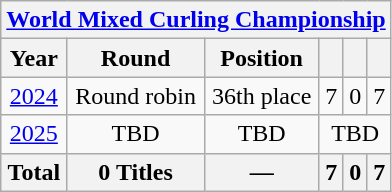<table class="wikitable" style="text-align: center;">
<tr>
<th colspan=10><a href='#'>World Mixed Curling Championship</a></th>
</tr>
<tr>
<th>Year</th>
<th>Round</th>
<th>Position</th>
<th></th>
<th></th>
<th></th>
</tr>
<tr>
<td> <a href='#'>2024</a></td>
<td>Round robin</td>
<td>36th place</td>
<td>7</td>
<td>0</td>
<td>7</td>
</tr>
<tr>
<td><a href='#'>2025</a></td>
<td>TBD</td>
<td>TBD</td>
<td colspan=3>TBD</td>
</tr>
<tr>
<th>Total</th>
<th>0 Titles</th>
<th>—</th>
<th>7</th>
<th>0</th>
<th>7</th>
</tr>
</table>
